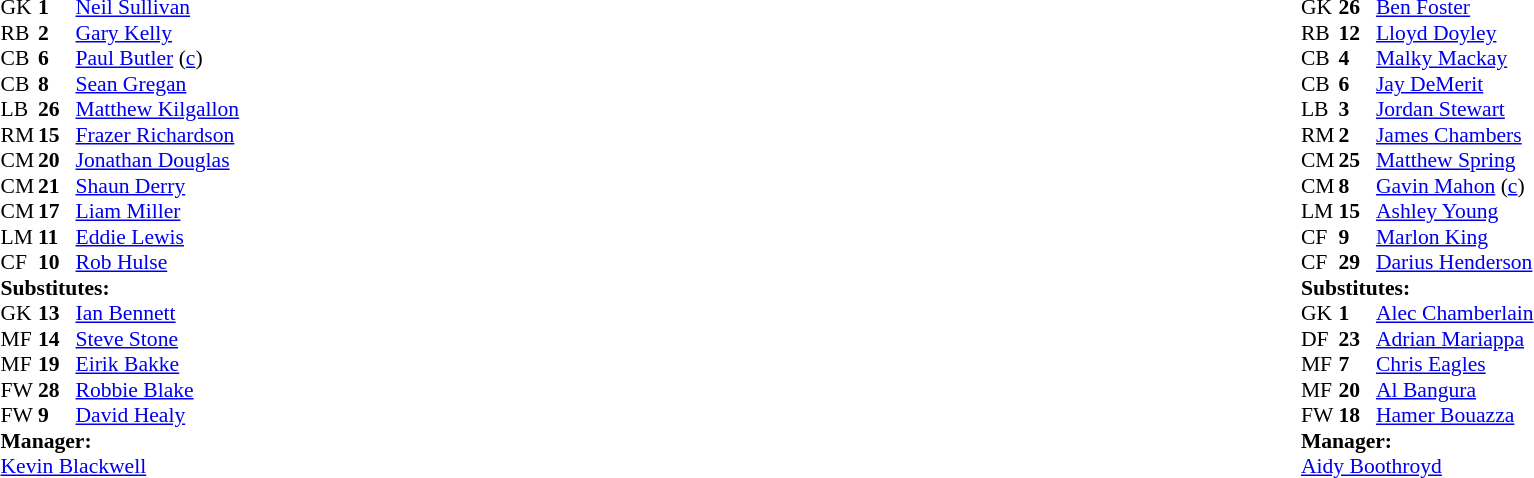<table width="100%">
<tr>
<td valign="top" width="50%"><br><table style="font-size: 90%" cellspacing="0" cellpadding="0">
<tr>
<td colspan="4"></td>
</tr>
<tr>
<th width="25"></th>
<th width="25"></th>
</tr>
<tr>
<td>GK</td>
<td><strong>1</strong></td>
<td> <a href='#'>Neil Sullivan</a></td>
</tr>
<tr>
<td>RB</td>
<td><strong>2</strong></td>
<td> <a href='#'>Gary Kelly</a></td>
</tr>
<tr>
<td>CB</td>
<td><strong>6</strong></td>
<td> <a href='#'>Paul Butler</a> (<a href='#'>c</a>)</td>
</tr>
<tr>
<td>CB</td>
<td><strong>8</strong></td>
<td> <a href='#'>Sean Gregan</a></td>
<td></td>
<td></td>
</tr>
<tr>
<td>LB</td>
<td><strong>26</strong></td>
<td> <a href='#'>Matthew Kilgallon</a></td>
</tr>
<tr>
<td>RM</td>
<td><strong>15</strong></td>
<td> <a href='#'>Frazer Richardson</a></td>
<td></td>
<td></td>
</tr>
<tr>
<td>CM</td>
<td><strong>20</strong></td>
<td> <a href='#'>Jonathan Douglas</a></td>
</tr>
<tr>
<td>CM</td>
<td><strong>21</strong></td>
<td> <a href='#'>Shaun Derry</a></td>
<td></td>
</tr>
<tr>
<td>CM</td>
<td><strong>17</strong></td>
<td> <a href='#'>Liam Miller</a></td>
<td></td>
<td></td>
</tr>
<tr>
<td>LM</td>
<td><strong>11</strong></td>
<td> <a href='#'>Eddie Lewis</a></td>
</tr>
<tr>
<td>CF</td>
<td><strong>10</strong></td>
<td> <a href='#'>Rob Hulse</a></td>
</tr>
<tr>
<td colspan=4><strong>Substitutes:</strong></td>
</tr>
<tr>
<td>GK</td>
<td><strong>13</strong></td>
<td> <a href='#'>Ian Bennett</a></td>
</tr>
<tr>
<td>MF</td>
<td><strong>14</strong></td>
<td> <a href='#'>Steve Stone</a></td>
</tr>
<tr>
<td>MF</td>
<td><strong>19</strong></td>
<td> <a href='#'>Eirik Bakke</a></td>
<td></td>
<td></td>
</tr>
<tr>
<td>FW</td>
<td><strong>28</strong></td>
<td> <a href='#'>Robbie Blake</a></td>
<td></td>
<td></td>
</tr>
<tr>
<td>FW</td>
<td><strong>9</strong></td>
<td> <a href='#'>David Healy</a></td>
<td></td>
<td></td>
</tr>
<tr>
<td colspan=4><strong>Manager:</strong></td>
</tr>
<tr>
<td colspan="4"> <a href='#'>Kevin Blackwell</a></td>
</tr>
</table>
</td>
<td valign="top" width="50%"><br><table style="font-size: 90%" cellspacing="0" cellpadding="0" align="center">
<tr>
<td colspan="4"></td>
</tr>
<tr>
<th width="25"></th>
<th width="25"></th>
</tr>
<tr>
<td>GK</td>
<td><strong>26</strong></td>
<td> <a href='#'>Ben Foster</a></td>
</tr>
<tr>
<td>RB</td>
<td><strong>12</strong></td>
<td> <a href='#'>Lloyd Doyley</a></td>
<td></td>
</tr>
<tr>
<td>CB</td>
<td><strong>4</strong></td>
<td> <a href='#'>Malky Mackay</a></td>
</tr>
<tr>
<td>CB</td>
<td><strong>6</strong></td>
<td> <a href='#'>Jay DeMerit</a></td>
</tr>
<tr>
<td>LB</td>
<td><strong>3</strong></td>
<td> <a href='#'>Jordan Stewart</a></td>
</tr>
<tr>
<td>RM</td>
<td><strong>2</strong></td>
<td> <a href='#'>James Chambers</a></td>
<td></td>
<td></td>
</tr>
<tr>
<td>CM</td>
<td><strong>25</strong></td>
<td> <a href='#'>Matthew Spring</a></td>
<td></td>
</tr>
<tr>
<td>CM</td>
<td><strong>8</strong></td>
<td> <a href='#'>Gavin Mahon</a> (<a href='#'>c</a>)</td>
<td></td>
</tr>
<tr>
<td>LM</td>
<td><strong>15</strong></td>
<td> <a href='#'>Ashley Young</a></td>
</tr>
<tr>
<td>CF</td>
<td><strong>9</strong></td>
<td> <a href='#'>Marlon King</a></td>
</tr>
<tr>
<td>CF</td>
<td><strong>29</strong></td>
<td> <a href='#'>Darius Henderson</a></td>
</tr>
<tr>
<td colspan=4><strong>Substitutes:</strong></td>
</tr>
<tr>
<td>GK</td>
<td><strong>1</strong></td>
<td> <a href='#'>Alec Chamberlain</a></td>
</tr>
<tr>
<td>DF</td>
<td><strong>23</strong></td>
<td> <a href='#'>Adrian Mariappa</a></td>
</tr>
<tr>
<td>MF</td>
<td><strong>7</strong></td>
<td> <a href='#'>Chris Eagles</a></td>
</tr>
<tr>
<td>MF</td>
<td><strong>20</strong></td>
<td> <a href='#'>Al Bangura</a></td>
<td></td>
<td></td>
</tr>
<tr>
<td>FW</td>
<td><strong>18</strong></td>
<td> <a href='#'>Hamer Bouazza</a></td>
</tr>
<tr>
<td colspan=4><strong>Manager:</strong></td>
</tr>
<tr>
<td colspan="4"> <a href='#'>Aidy Boothroyd</a></td>
</tr>
</table>
</td>
</tr>
</table>
